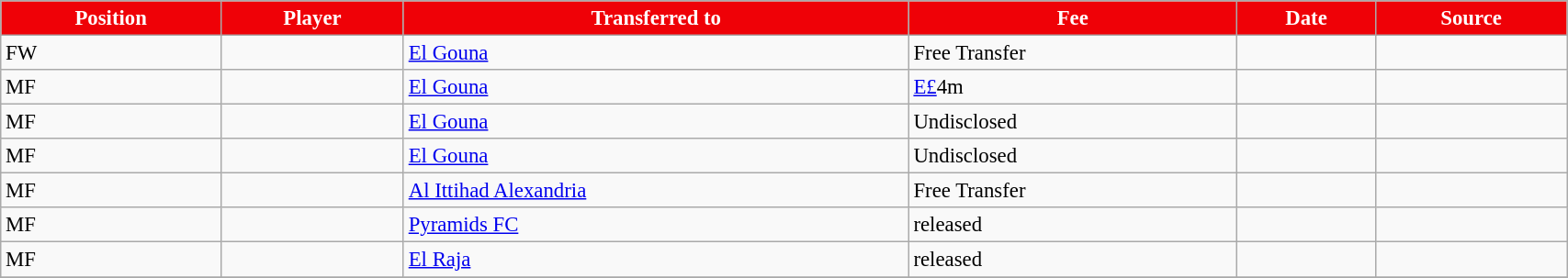<table class="wikitable sortable" style="width:90%; text-align:center; font-size:95%; text-align:left">
<tr>
<th style="background:#EF0107; color:#FFFFFF">Position</th>
<th style="background:#EF0107; color:#FFFFFF">Player</th>
<th style="background:#EF0107; color:#FFFFFF">Transferred to</th>
<th style="background:#EF0107; color:#FFFFFF">Fee</th>
<th style="background:#EF0107; color:#FFFFFF">Date</th>
<th style="background:#EF0107; color:#FFFFFF">Source</th>
</tr>
<tr>
<td>FW</td>
<td></td>
<td> <a href='#'>El Gouna</a></td>
<td>Free Transfer</td>
<td></td>
<td></td>
</tr>
<tr>
<td>MF</td>
<td></td>
<td> <a href='#'>El Gouna</a></td>
<td><a href='#'>E£</a>4m</td>
<td></td>
<td></td>
</tr>
<tr>
<td>MF</td>
<td></td>
<td> <a href='#'>El Gouna</a></td>
<td>Undisclosed</td>
<td></td>
<td></td>
</tr>
<tr>
<td>MF</td>
<td></td>
<td> <a href='#'>El Gouna</a></td>
<td>Undisclosed</td>
<td></td>
<td></td>
</tr>
<tr>
<td>MF</td>
<td></td>
<td> <a href='#'>Al Ittihad Alexandria</a></td>
<td>Free Transfer</td>
<td></td>
<td></td>
</tr>
<tr>
<td>MF</td>
<td></td>
<td> <a href='#'>Pyramids FC</a></td>
<td>released</td>
<td></td>
<td></td>
</tr>
<tr>
<td>MF</td>
<td></td>
<td> <a href='#'>El Raja</a></td>
<td>released</td>
<td></td>
<td></td>
</tr>
<tr>
</tr>
</table>
